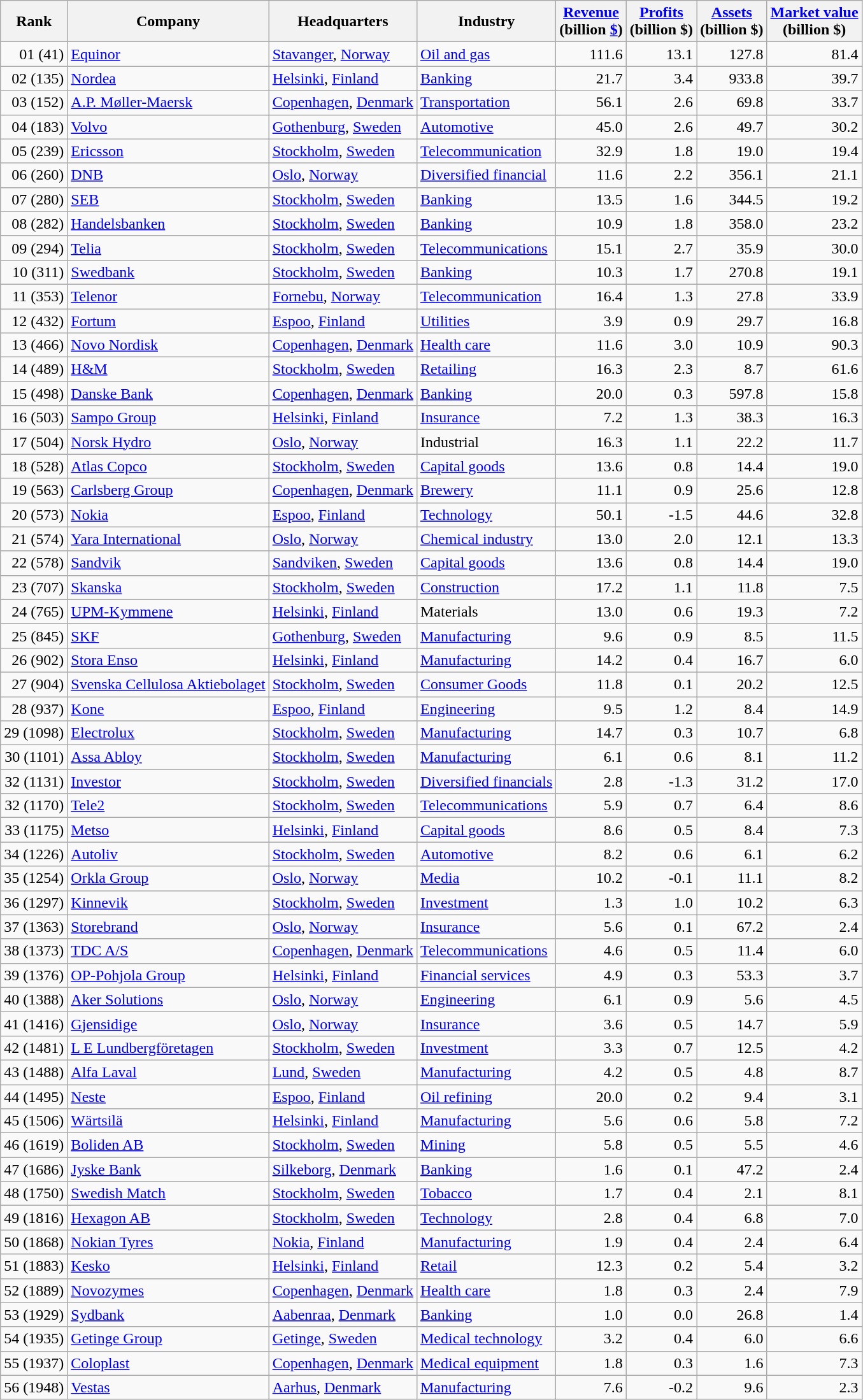<table class="wikitable sortable">
<tr>
<th>Rank</th>
<th>Company</th>
<th>Headquarters</th>
<th>Industry</th>
<th data-sort-type="number"><a href='#'>Revenue</a><br>(billion <a href='#'>$</a>)</th>
<th data-sort-type="number"><a href='#'>Profits</a><br>(billion $)</th>
<th data-sort-type="number"><a href='#'>Assets</a><br>(billion $)</th>
<th data-sort-type="number"><a href='#'>Market value</a><br>(billion $)</th>
</tr>
<tr align="right" align="right">
<td>01 (41)</td>
<td align="left"><a href='#'>Equinor</a></td>
<td align="left"> <a href='#'>Stavanger</a>, <a href='#'>Norway</a></td>
<td align="left"><a href='#'>Oil and gas</a></td>
<td>111.6</td>
<td>13.1</td>
<td>127.8</td>
<td>81.4</td>
</tr>
<tr align="right">
<td>02 (135)</td>
<td align="left"><a href='#'>Nordea</a></td>
<td align="left"> <a href='#'>Helsinki</a>, <a href='#'>Finland</a></td>
<td align="left"><a href='#'>Banking</a></td>
<td>21.7</td>
<td>3.4</td>
<td>933.8</td>
<td>39.7</td>
</tr>
<tr align="right">
<td>03 (152)</td>
<td align="left"><a href='#'>A.P. Møller-Maersk</a></td>
<td align="left"> <a href='#'>Copenhagen</a>, <a href='#'>Denmark</a></td>
<td align="left"><a href='#'>Transportation</a></td>
<td>56.1</td>
<td>2.6</td>
<td>69.8</td>
<td>33.7</td>
</tr>
<tr align="right">
<td>04 (183)</td>
<td align="left"><a href='#'>Volvo</a></td>
<td align="left"> <a href='#'>Gothenburg</a>, <a href='#'>Sweden</a></td>
<td align="left"><a href='#'>Automotive</a></td>
<td>45.0</td>
<td>2.6</td>
<td>49.7</td>
<td>30.2</td>
</tr>
<tr align="right">
<td>05 (239)</td>
<td align="left"><a href='#'>Ericsson</a></td>
<td align="left"> <a href='#'>Stockholm</a>, <a href='#'>Sweden</a></td>
<td align="left"><a href='#'>Telecommunication</a></td>
<td>32.9</td>
<td>1.8</td>
<td>19.0</td>
<td>19.4</td>
</tr>
<tr align="right">
<td>06 (260)</td>
<td align="left"><a href='#'>DNB</a></td>
<td align="left"> <a href='#'>Oslo</a>, <a href='#'>Norway</a></td>
<td align="left"><a href='#'>Diversified financial</a></td>
<td>11.6</td>
<td>2.2</td>
<td>356.1</td>
<td>21.1</td>
</tr>
<tr align="right">
<td>07 (280)</td>
<td align="left"><a href='#'>SEB</a></td>
<td align="left"> <a href='#'>Stockholm</a>, <a href='#'>Sweden</a></td>
<td align="left"><a href='#'>Banking</a></td>
<td>13.5</td>
<td>1.6</td>
<td>344.5</td>
<td>19.2</td>
</tr>
<tr align="right">
<td>08 (282)</td>
<td align="left"><a href='#'>Handelsbanken</a></td>
<td align="left"> <a href='#'>Stockholm</a>, <a href='#'>Sweden</a></td>
<td align="left"><a href='#'>Banking</a></td>
<td>10.9</td>
<td>1.8</td>
<td>358.0</td>
<td>23.2</td>
</tr>
<tr align="right">
<td>09 (294)</td>
<td align="left"><a href='#'>Telia</a></td>
<td align="left"> <a href='#'>Stockholm</a>, <a href='#'>Sweden</a></td>
<td align="left"><a href='#'>Telecommunications</a></td>
<td>15.1</td>
<td>2.7</td>
<td>35.9</td>
<td>30.0</td>
</tr>
<tr align="right">
<td>10 (311)</td>
<td align="left"><a href='#'>Swedbank</a></td>
<td align="left"> <a href='#'>Stockholm</a>, <a href='#'>Sweden</a></td>
<td align="left"><a href='#'>Banking</a></td>
<td>10.3</td>
<td>1.7</td>
<td>270.8</td>
<td>19.1</td>
</tr>
<tr align="right">
<td>11 (353)</td>
<td align="left"><a href='#'>Telenor</a></td>
<td align="left"> <a href='#'>Fornebu</a>, <a href='#'>Norway</a></td>
<td align="left"><a href='#'>Telecommunication</a></td>
<td>16.4</td>
<td>1.3</td>
<td>27.8</td>
<td>33.9</td>
</tr>
<tr align="right">
<td>12 (432)</td>
<td align="left"><a href='#'>Fortum</a></td>
<td align="left"> <a href='#'>Espoo</a>, <a href='#'>Finland</a></td>
<td align="left"><a href='#'>Utilities</a></td>
<td>3.9</td>
<td>0.9</td>
<td>29.7</td>
<td>16.8</td>
</tr>
<tr align="right">
<td>13 (466)</td>
<td align="left"><a href='#'>Novo Nordisk</a></td>
<td align="left"> <a href='#'>Copenhagen</a>, <a href='#'>Denmark</a></td>
<td align="left"><a href='#'>Health care</a></td>
<td>11.6</td>
<td>3.0</td>
<td>10.9</td>
<td>90.3</td>
</tr>
<tr align="right">
<td>14 (489)</td>
<td align="left"><a href='#'>H&M</a></td>
<td align="left"> <a href='#'>Stockholm</a>, <a href='#'>Sweden</a></td>
<td align="left"><a href='#'>Retailing</a></td>
<td>16.3</td>
<td>2.3</td>
<td>8.7</td>
<td>61.6</td>
</tr>
<tr align="right">
<td>15 (498)</td>
<td align="left"><a href='#'>Danske Bank</a></td>
<td align="left"> <a href='#'>Copenhagen</a>, <a href='#'>Denmark</a></td>
<td align="left"><a href='#'>Banking</a></td>
<td>20.0</td>
<td>0.3</td>
<td>597.8</td>
<td>15.8</td>
</tr>
<tr align="right">
<td>16 (503)</td>
<td align="left"><a href='#'>Sampo Group</a></td>
<td align="left"> <a href='#'>Helsinki</a>, <a href='#'>Finland</a></td>
<td align="left"><a href='#'>Insurance</a></td>
<td>7.2</td>
<td>1.3</td>
<td>38.3</td>
<td>16.3</td>
</tr>
<tr align="right">
<td>17 (504)</td>
<td align="left"><a href='#'>Norsk Hydro</a></td>
<td align="left"> <a href='#'>Oslo</a>, <a href='#'>Norway</a></td>
<td align="left">Industrial</td>
<td>16.3</td>
<td>1.1</td>
<td>22.2</td>
<td>11.7</td>
</tr>
<tr align="right">
<td>18 (528)</td>
<td align="left"><a href='#'>Atlas Copco</a></td>
<td align="left"> <a href='#'>Stockholm</a>, <a href='#'>Sweden</a></td>
<td align="left"><a href='#'>Capital goods</a></td>
<td>13.6</td>
<td>0.8</td>
<td>14.4</td>
<td>19.0</td>
</tr>
<tr align="right">
<td>19 (563)</td>
<td align="left"><a href='#'>Carlsberg Group</a></td>
<td align="left"> <a href='#'>Copenhagen</a>, <a href='#'>Denmark</a></td>
<td align="left"><a href='#'>Brewery</a></td>
<td>11.1</td>
<td>0.9</td>
<td>25.6</td>
<td>12.8</td>
</tr>
<tr align="right">
<td>20 (573)</td>
<td align="left"><a href='#'>Nokia</a></td>
<td align="left"> <a href='#'>Espoo</a>, <a href='#'>Finland</a></td>
<td align="left"><a href='#'>Technology</a></td>
<td>50.1</td>
<td>-1.5</td>
<td>44.6</td>
<td>32.8</td>
</tr>
<tr align="right">
<td>21 (574)</td>
<td align="left"><a href='#'>Yara International</a></td>
<td align="left"> <a href='#'>Oslo</a>, <a href='#'>Norway</a></td>
<td align="left"><a href='#'>Chemical industry</a></td>
<td>13.0</td>
<td>2.0</td>
<td>12.1</td>
<td>13.3</td>
</tr>
<tr align="right">
<td>22 (578)</td>
<td align="left"><a href='#'>Sandvik</a></td>
<td align="left"> <a href='#'>Sandviken</a>, <a href='#'>Sweden</a></td>
<td align="left"><a href='#'>Capital goods</a></td>
<td>13.6</td>
<td>0.8</td>
<td>14.4</td>
<td>19.0</td>
</tr>
<tr align="right">
<td>23 (707)</td>
<td align="left"><a href='#'>Skanska</a></td>
<td align="left"> <a href='#'>Stockholm</a>, <a href='#'>Sweden</a></td>
<td align="left"><a href='#'>Construction</a></td>
<td>17.2</td>
<td>1.1</td>
<td>11.8</td>
<td>7.5</td>
</tr>
<tr align="right">
<td>24 (765)</td>
<td align="left"><a href='#'>UPM-Kymmene</a></td>
<td align="left"> <a href='#'>Helsinki</a>, <a href='#'>Finland</a></td>
<td align="left">Materials</td>
<td>13.0</td>
<td>0.6</td>
<td>19.3</td>
<td>7.2</td>
</tr>
<tr align="right">
<td>25 (845)</td>
<td align="left"><a href='#'>SKF</a></td>
<td align="left"> <a href='#'>Gothenburg</a>, <a href='#'>Sweden</a></td>
<td align="left"><a href='#'>Manufacturing</a></td>
<td>9.6</td>
<td>0.9</td>
<td>8.5</td>
<td>11.5</td>
</tr>
<tr align="right">
<td>26 (902)</td>
<td align="left"><a href='#'>Stora Enso</a></td>
<td align="left"> <a href='#'>Helsinki</a>, <a href='#'>Finland</a></td>
<td align="left"><a href='#'>Manufacturing</a></td>
<td>14.2</td>
<td>0.4</td>
<td>16.7</td>
<td>6.0</td>
</tr>
<tr align="right">
<td>27 (904)</td>
<td align="left"><a href='#'>Svenska Cellulosa Aktiebolaget</a></td>
<td align="left"> <a href='#'>Stockholm</a>, <a href='#'>Sweden</a></td>
<td align="left"><a href='#'>Consumer Goods</a></td>
<td>11.8</td>
<td>0.1</td>
<td>20.2</td>
<td>12.5</td>
</tr>
<tr align="right">
<td>28 (937)</td>
<td align="left"><a href='#'>Kone</a></td>
<td align="left"> <a href='#'>Espoo</a>, <a href='#'>Finland</a></td>
<td align="left"><a href='#'>Engineering</a></td>
<td>9.5</td>
<td>1.2</td>
<td>8.4</td>
<td>14.9</td>
</tr>
<tr align="right">
<td>29 (1098)</td>
<td align="left"><a href='#'>Electrolux</a></td>
<td align="left"> <a href='#'>Stockholm</a>, <a href='#'>Sweden</a></td>
<td align="left"><a href='#'>Manufacturing</a></td>
<td>14.7</td>
<td>0.3</td>
<td>10.7</td>
<td>6.8</td>
</tr>
<tr align="right">
<td>30 (1101)</td>
<td align="left"><a href='#'>Assa Abloy</a></td>
<td align="left"> <a href='#'>Stockholm</a>, <a href='#'>Sweden</a></td>
<td align="left"><a href='#'>Manufacturing</a></td>
<td>6.1</td>
<td>0.6</td>
<td>8.1</td>
<td>11.2</td>
</tr>
<tr align="right">
<td>32 (1131)</td>
<td align="left"><a href='#'>Investor</a></td>
<td align="left"> <a href='#'>Stockholm</a>, <a href='#'>Sweden</a></td>
<td align="left"><a href='#'>Diversified financials</a></td>
<td>2.8</td>
<td>-1.3</td>
<td>31.2</td>
<td>17.0</td>
</tr>
<tr align="right">
<td>32 (1170)</td>
<td align="left"><a href='#'>Tele2</a></td>
<td align="left"> <a href='#'>Stockholm</a>, <a href='#'>Sweden</a></td>
<td align="left"><a href='#'>Telecommunications</a></td>
<td>5.9</td>
<td>0.7</td>
<td>6.4</td>
<td>8.6</td>
</tr>
<tr align="right">
<td>33 (1175)</td>
<td align="left"><a href='#'>Metso</a></td>
<td align="left"> <a href='#'>Helsinki</a>, <a href='#'>Finland</a></td>
<td align="left"><a href='#'>Capital goods</a></td>
<td>8.6</td>
<td>0.5</td>
<td>8.4</td>
<td>7.3</td>
</tr>
<tr align="right">
<td>34 (1226)</td>
<td align="left"><a href='#'>Autoliv</a></td>
<td align="left"> <a href='#'>Stockholm</a>, <a href='#'>Sweden</a></td>
<td align="left"><a href='#'>Automotive</a></td>
<td>8.2</td>
<td>0.6</td>
<td>6.1</td>
<td>6.2</td>
</tr>
<tr align="right">
<td>35 (1254)</td>
<td align="left"><a href='#'>Orkla Group</a></td>
<td align="left"> <a href='#'>Oslo</a>, <a href='#'>Norway</a></td>
<td align="left"><a href='#'>Media</a></td>
<td>10.2</td>
<td>-0.1</td>
<td>11.1</td>
<td>8.2</td>
</tr>
<tr align="right">
<td>36 (1297)</td>
<td align="left"><a href='#'>Kinnevik</a></td>
<td align="left"> <a href='#'>Stockholm</a>, <a href='#'>Sweden</a></td>
<td align="left"><a href='#'>Investment</a></td>
<td>1.3</td>
<td>1.0</td>
<td>10.2</td>
<td>6.3</td>
</tr>
<tr align="right">
<td>37 (1363)</td>
<td align="left"><a href='#'>Storebrand</a></td>
<td align="left"> <a href='#'>Oslo</a>, <a href='#'>Norway</a></td>
<td align="left"><a href='#'>Insurance</a></td>
<td>5.6</td>
<td>0.1</td>
<td>67.2</td>
<td>2.4</td>
</tr>
<tr align="right">
<td>38 (1373)</td>
<td align="left"><a href='#'>TDC A/S</a></td>
<td align="left"> <a href='#'>Copenhagen</a>, <a href='#'>Denmark</a></td>
<td align="left"><a href='#'>Telecommunications</a></td>
<td>4.6</td>
<td>0.5</td>
<td>11.4</td>
<td>6.0</td>
</tr>
<tr align="right">
<td>39 (1376)</td>
<td align="left"><a href='#'>OP-Pohjola Group</a></td>
<td align="left"> <a href='#'>Helsinki</a>, <a href='#'>Finland</a></td>
<td align="left"><a href='#'>Financial services</a></td>
<td>4.9</td>
<td>0.3</td>
<td>53.3</td>
<td>3.7</td>
</tr>
<tr align="right">
<td>40 (1388)</td>
<td align="left"><a href='#'>Aker Solutions</a></td>
<td align="left"> <a href='#'>Oslo</a>, <a href='#'>Norway</a></td>
<td align="left"><a href='#'>Engineering</a></td>
<td>6.1</td>
<td>0.9</td>
<td>5.6</td>
<td>4.5</td>
</tr>
<tr align="right">
<td>41 (1416)</td>
<td align="left"><a href='#'>Gjensidige</a></td>
<td align="left"> <a href='#'>Oslo</a>, <a href='#'>Norway</a></td>
<td align="left"><a href='#'>Insurance</a></td>
<td>3.6</td>
<td>0.5</td>
<td>14.7</td>
<td>5.9</td>
</tr>
<tr align="right">
<td>42 (1481)</td>
<td align="left"><a href='#'>L E Lundbergföretagen</a></td>
<td align="left"> <a href='#'>Stockholm</a>, <a href='#'>Sweden</a></td>
<td align="left"><a href='#'>Investment</a></td>
<td>3.3</td>
<td>0.7</td>
<td>12.5</td>
<td>4.2</td>
</tr>
<tr align="right">
<td>43 (1488)</td>
<td align="left"><a href='#'>Alfa Laval</a></td>
<td align="left"> <a href='#'>Lund</a>, <a href='#'>Sweden</a></td>
<td align="left"><a href='#'>Manufacturing</a></td>
<td>4.2</td>
<td>0.5</td>
<td>4.8</td>
<td>8.7</td>
</tr>
<tr align="right">
<td>44 (1495)</td>
<td align="left"><a href='#'>Neste</a></td>
<td align="left"> <a href='#'>Espoo</a>, <a href='#'>Finland</a></td>
<td align="left"><a href='#'>Oil refining</a></td>
<td>20.0</td>
<td>0.2</td>
<td>9.4</td>
<td>3.1</td>
</tr>
<tr align="right">
<td>45 (1506)</td>
<td align="left"><a href='#'>Wärtsilä</a></td>
<td align="left"> <a href='#'>Helsinki</a>, <a href='#'>Finland</a></td>
<td align="left"><a href='#'>Manufacturing</a></td>
<td>5.6</td>
<td>0.6</td>
<td>5.8</td>
<td>7.2</td>
</tr>
<tr align="right">
<td>46 (1619)</td>
<td align="left"><a href='#'>Boliden AB</a></td>
<td align="left"> <a href='#'>Stockholm</a>, <a href='#'>Sweden</a></td>
<td align="left"><a href='#'>Mining</a></td>
<td>5.8</td>
<td>0.5</td>
<td>5.5</td>
<td>4.6</td>
</tr>
<tr align="right">
<td>47 (1686)</td>
<td align="left"><a href='#'>Jyske Bank</a></td>
<td align="left"> <a href='#'>Silkeborg</a>, <a href='#'>Denmark</a></td>
<td align="left"><a href='#'>Banking</a></td>
<td>1.6</td>
<td>0.1</td>
<td>47.2</td>
<td>2.4</td>
</tr>
<tr align="right">
<td>48 (1750)</td>
<td align="left"><a href='#'>Swedish Match</a></td>
<td align="left"> <a href='#'>Stockholm</a>, <a href='#'>Sweden</a></td>
<td align="left"><a href='#'>Tobacco</a></td>
<td>1.7</td>
<td>0.4</td>
<td>2.1</td>
<td>8.1</td>
</tr>
<tr align="right">
<td>49 (1816)</td>
<td align="left"><a href='#'>Hexagon AB</a></td>
<td align="left"> <a href='#'>Stockholm</a>, <a href='#'>Sweden</a></td>
<td align="left"><a href='#'>Technology</a></td>
<td>2.8</td>
<td>0.4</td>
<td>6.8</td>
<td>7.0</td>
</tr>
<tr align="right">
<td>50 (1868)</td>
<td align="left"><a href='#'>Nokian Tyres</a></td>
<td align="left"> <a href='#'>Nokia</a>, <a href='#'>Finland</a></td>
<td align="left"><a href='#'>Manufacturing</a></td>
<td>1.9</td>
<td>0.4</td>
<td>2.4</td>
<td>6.4</td>
</tr>
<tr align="right">
<td>51 (1883)</td>
<td align="left"><a href='#'>Kesko</a></td>
<td align="left"> <a href='#'>Helsinki</a>, <a href='#'>Finland</a></td>
<td align="left"><a href='#'>Retail</a></td>
<td>12.3</td>
<td>0.2</td>
<td>5.4</td>
<td>3.2</td>
</tr>
<tr align="right">
<td>52 (1889)</td>
<td align="left"><a href='#'>Novozymes</a></td>
<td align="left"> <a href='#'>Copenhagen</a>, <a href='#'>Denmark</a></td>
<td align="left"><a href='#'>Health care</a></td>
<td>1.8</td>
<td>0.3</td>
<td>2.4</td>
<td>7.9</td>
</tr>
<tr align="right">
<td>53 (1929)</td>
<td align="left"><a href='#'>Sydbank</a></td>
<td align="left"> <a href='#'>Aabenraa</a>, <a href='#'>Denmark</a></td>
<td align="left"><a href='#'>Banking</a></td>
<td>1.0</td>
<td>0.0</td>
<td>26.8</td>
<td>1.4</td>
</tr>
<tr align="right">
<td>54 (1935)</td>
<td align="left"><a href='#'>Getinge Group</a></td>
<td align="left"> <a href='#'>Getinge</a>, <a href='#'>Sweden</a></td>
<td align="left"><a href='#'>Medical technology</a></td>
<td>3.2</td>
<td>0.4</td>
<td>6.0</td>
<td>6.6</td>
</tr>
<tr align="right">
<td>55 (1937)</td>
<td align="left"><a href='#'>Coloplast</a></td>
<td align="left"> <a href='#'>Copenhagen</a>, <a href='#'>Denmark</a></td>
<td align="left"><a href='#'>Medical equipment</a></td>
<td>1.8</td>
<td>0.3</td>
<td>1.6</td>
<td>7.3</td>
</tr>
<tr align="right">
<td>56 (1948)</td>
<td align="left"><a href='#'>Vestas</a></td>
<td align="left"> <a href='#'>Aarhus</a>, <a href='#'>Denmark</a></td>
<td align="left"><a href='#'>Manufacturing</a></td>
<td>7.6</td>
<td>-0.2</td>
<td>9.6</td>
<td>2.3</td>
</tr>
</table>
